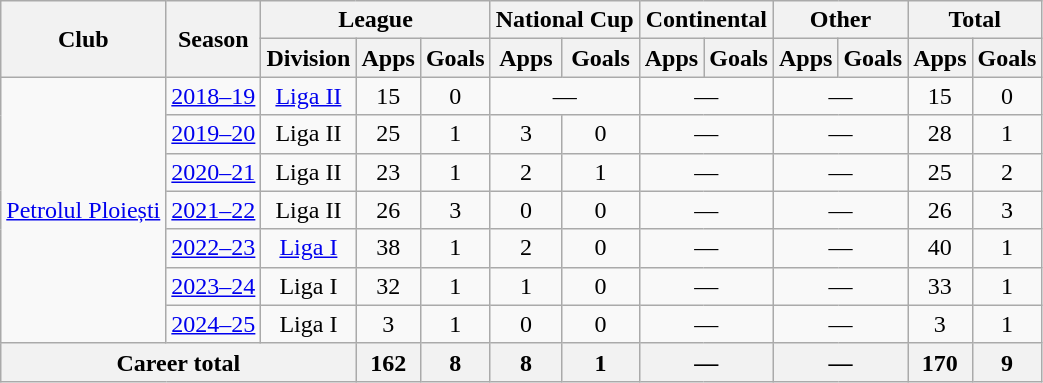<table class="wikitable" style="text-align:center">
<tr>
<th rowspan="2">Club</th>
<th rowspan="2">Season</th>
<th colspan="3">League</th>
<th colspan="2">National Cup</th>
<th colspan="2">Continental</th>
<th colspan="2">Other</th>
<th colspan="3">Total</th>
</tr>
<tr>
<th>Division</th>
<th>Apps</th>
<th>Goals</th>
<th>Apps</th>
<th>Goals</th>
<th>Apps</th>
<th>Goals</th>
<th>Apps</th>
<th>Goals</th>
<th>Apps</th>
<th>Goals</th>
</tr>
<tr>
<td rowspan="7"><a href='#'>Petrolul Ploiești</a></td>
<td><a href='#'>2018–19</a></td>
<td><a href='#'>Liga II</a></td>
<td>15</td>
<td>0</td>
<td rowspan=1 colspan="2">—</td>
<td rowspan=1 colspan="2">—</td>
<td rowspan=1 colspan="2">—</td>
<td>15</td>
<td>0</td>
</tr>
<tr>
<td><a href='#'>2019–20</a></td>
<td>Liga II</td>
<td>25</td>
<td>1</td>
<td>3</td>
<td>0</td>
<td rowspan=1 colspan="2">—</td>
<td rowspan=1 colspan="2">—</td>
<td>28</td>
<td>1</td>
</tr>
<tr>
<td><a href='#'>2020–21</a></td>
<td>Liga II</td>
<td>23</td>
<td>1</td>
<td>2</td>
<td>1</td>
<td rowspan=1 colspan="2">—</td>
<td rowspan=1 colspan="2">—</td>
<td>25</td>
<td>2</td>
</tr>
<tr>
<td><a href='#'>2021–22</a></td>
<td>Liga II</td>
<td>26</td>
<td>3</td>
<td>0</td>
<td>0</td>
<td rowspan=1 colspan="2">—</td>
<td rowspan=1 colspan="2">—</td>
<td>26</td>
<td>3</td>
</tr>
<tr>
<td><a href='#'>2022–23</a></td>
<td><a href='#'>Liga I</a></td>
<td>38</td>
<td>1</td>
<td>2</td>
<td>0</td>
<td colspan="2">—</td>
<td colspan="2">—</td>
<td>40</td>
<td>1</td>
</tr>
<tr>
<td><a href='#'>2023–24</a></td>
<td>Liga I</td>
<td>32</td>
<td>1</td>
<td>1</td>
<td>0</td>
<td colspan="2">—</td>
<td colspan="2">—</td>
<td>33</td>
<td>1</td>
</tr>
<tr>
<td><a href='#'>2024–25</a></td>
<td>Liga I</td>
<td>3</td>
<td>1</td>
<td>0</td>
<td>0</td>
<td colspan="2">—</td>
<td colspan="2">—</td>
<td>3</td>
<td>1</td>
</tr>
<tr>
<th colspan="3">Career total</th>
<th>162</th>
<th>8</th>
<th>8</th>
<th>1</th>
<th colspan="2">—</th>
<th colspan="2">—</th>
<th>170</th>
<th>9</th>
</tr>
</table>
